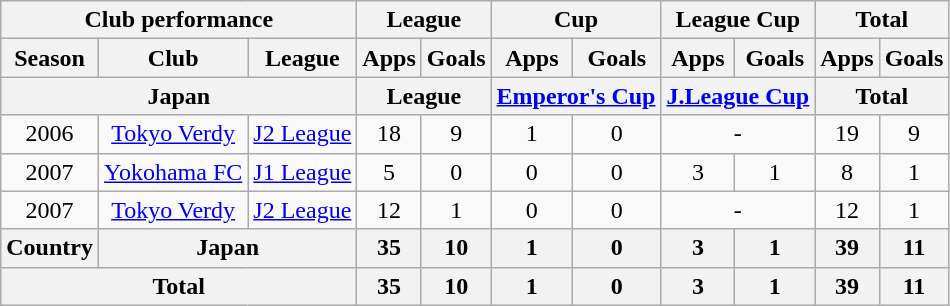<table class="wikitable" style="text-align:center;">
<tr>
<th colspan=3>Club performance</th>
<th colspan=2>League</th>
<th colspan=2>Cup</th>
<th colspan=2>League Cup</th>
<th colspan=2>Total</th>
</tr>
<tr>
<th>Season</th>
<th>Club</th>
<th>League</th>
<th>Apps</th>
<th>Goals</th>
<th>Apps</th>
<th>Goals</th>
<th>Apps</th>
<th>Goals</th>
<th>Apps</th>
<th>Goals</th>
</tr>
<tr>
<th colspan=3>Japan</th>
<th colspan=2>League</th>
<th colspan=2><a href='#'>Emperor's Cup</a></th>
<th colspan=2><a href='#'>J.League Cup</a></th>
<th colspan=2>Total</th>
</tr>
<tr>
<td>2006</td>
<td><a href='#'>Tokyo Verdy</a></td>
<td><a href='#'>J2 League</a></td>
<td>18</td>
<td>9</td>
<td>1</td>
<td>0</td>
<td colspan="2">-</td>
<td>19</td>
<td>9</td>
</tr>
<tr>
<td>2007</td>
<td><a href='#'>Yokohama FC</a></td>
<td><a href='#'>J1 League</a></td>
<td>5</td>
<td>0</td>
<td>0</td>
<td>0</td>
<td>3</td>
<td>1</td>
<td>8</td>
<td>1</td>
</tr>
<tr>
<td>2007</td>
<td><a href='#'>Tokyo Verdy</a></td>
<td><a href='#'>J2 League</a></td>
<td>12</td>
<td>1</td>
<td>0</td>
<td>0</td>
<td colspan="2">-</td>
<td>12</td>
<td>1</td>
</tr>
<tr>
<th rowspan=1>Country</th>
<th colspan=2>Japan</th>
<th>35</th>
<th>10</th>
<th>1</th>
<th>0</th>
<th>3</th>
<th>1</th>
<th>39</th>
<th>11</th>
</tr>
<tr>
<th colspan=3>Total</th>
<th>35</th>
<th>10</th>
<th>1</th>
<th>0</th>
<th>3</th>
<th>1</th>
<th>39</th>
<th>11</th>
</tr>
</table>
